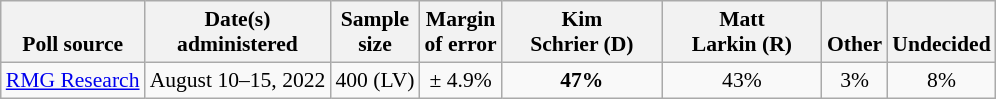<table class="wikitable" style="font-size:90%;text-align:center;">
<tr valign=bottom>
<th>Poll source</th>
<th>Date(s)<br>administered</th>
<th>Sample<br>size</th>
<th>Margin<br>of error</th>
<th style="width:100px;">Kim<br>Schrier (D)</th>
<th style="width:100px;">Matt<br>Larkin (R)</th>
<th>Other</th>
<th>Undecided</th>
</tr>
<tr>
<td style="text-align:left;"><a href='#'>RMG Research</a></td>
<td>August 10–15, 2022</td>
<td>400 (LV)</td>
<td>± 4.9%</td>
<td><strong>47%</strong></td>
<td>43%</td>
<td>3%</td>
<td>8%</td>
</tr>
</table>
